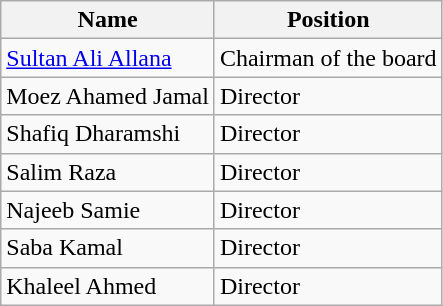<table class="wikitable">
<tr>
<th>Name</th>
<th>Position</th>
</tr>
<tr>
<td><a href='#'>Sultan Ali Allana</a></td>
<td>Chairman of the board</td>
</tr>
<tr>
<td>Moez Ahamed Jamal</td>
<td>Director</td>
</tr>
<tr>
<td>Shafiq Dharamshi</td>
<td>Director</td>
</tr>
<tr>
<td>Salim Raza</td>
<td>Director</td>
</tr>
<tr>
<td>Najeeb Samie</td>
<td>Director</td>
</tr>
<tr>
<td>Saba Kamal</td>
<td>Director</td>
</tr>
<tr>
<td>Khaleel Ahmed</td>
<td>Director</td>
</tr>
</table>
